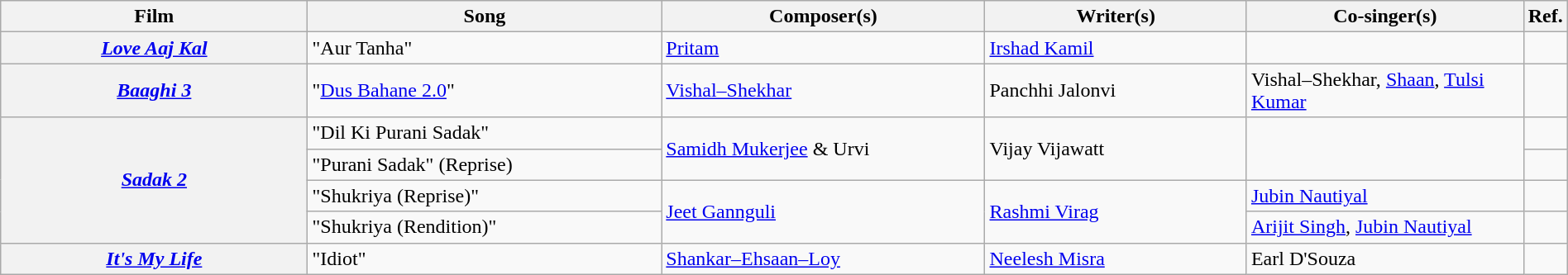<table class="wikitable plainrowheaders" width="100%" textcolor:#000;">
<tr>
<th scope="col" width=20%><strong>Film</strong></th>
<th scope="col" width=23%><strong>Song</strong></th>
<th scope="col" width=21%><strong>Composer(s)</strong></th>
<th scope="col" width=17%><strong>Writer(s)</strong></th>
<th scope="col" width=18%><strong>Co-singer(s)</strong></th>
<th scope="col" width=1%><strong>Ref.</strong></th>
</tr>
<tr>
<th scope="row"><em><a href='#'>Love Aaj Kal</a></em></th>
<td>"Aur Tanha"</td>
<td><a href='#'>Pritam</a></td>
<td><a href='#'>Irshad Kamil</a></td>
<td></td>
<td></td>
</tr>
<tr>
<th scope="row"><em><a href='#'>Baaghi 3</a></em></th>
<td>"<a href='#'>Dus Bahane 2.0</a>"</td>
<td><a href='#'>Vishal–Shekhar</a></td>
<td>Panchhi Jalonvi</td>
<td>Vishal–Shekhar, <a href='#'>Shaan</a>, <a href='#'>Tulsi Kumar</a></td>
<td></td>
</tr>
<tr>
<th rowspan="4" scope="row"><em><a href='#'>Sadak 2</a></em></th>
<td>"Dil Ki Purani Sadak"</td>
<td rowspan="2"><a href='#'>Samidh Mukerjee</a> & Urvi</td>
<td rowspan="2">Vijay Vijawatt</td>
<td rowspan="2"></td>
<td></td>
</tr>
<tr>
<td>"Purani Sadak" (Reprise)</td>
<td></td>
</tr>
<tr>
<td>"Shukriya (Reprise)"</td>
<td rowspan="2"><a href='#'>Jeet Gannguli</a></td>
<td rowspan="2"><a href='#'>Rashmi Virag</a></td>
<td><a href='#'>Jubin Nautiyal</a></td>
<td></td>
</tr>
<tr>
<td>"Shukriya (Rendition)"</td>
<td><a href='#'>Arijit Singh</a>, <a href='#'>Jubin Nautiyal</a></td>
<td></td>
</tr>
<tr>
<th scope="row"><em><a href='#'>It's My Life</a></em></th>
<td>"Idiot"</td>
<td><a href='#'>Shankar–Ehsaan–Loy</a></td>
<td><a href='#'>Neelesh Misra</a></td>
<td>Earl D'Souza</td>
<td></td>
</tr>
</table>
